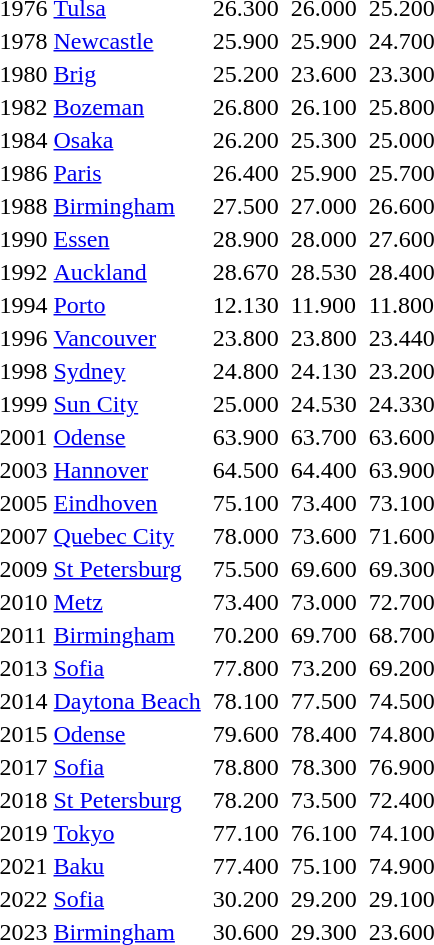<table>
<tr>
<td>1976</td>
<td><a href='#'>Tulsa</a></td>
<td></td>
<td>26.300</td>
<td></td>
<td>26.000</td>
<td></td>
<td>25.200</td>
</tr>
<tr>
<td>1978</td>
<td><a href='#'>Newcastle</a></td>
<td></td>
<td>25.900</td>
<td></td>
<td>25.900</td>
<td></td>
<td>24.700</td>
</tr>
<tr>
<td>1980</td>
<td><a href='#'>Brig</a></td>
<td></td>
<td>25.200</td>
<td></td>
<td>23.600</td>
<td></td>
<td>23.300</td>
</tr>
<tr>
<td>1982</td>
<td><a href='#'>Bozeman</a></td>
<td></td>
<td>26.800</td>
<td></td>
<td>26.100</td>
<td></td>
<td>25.800</td>
</tr>
<tr>
<td>1984</td>
<td><a href='#'>Osaka</a></td>
<td></td>
<td>26.200</td>
<td></td>
<td>25.300</td>
<td></td>
<td>25.000</td>
</tr>
<tr>
<td>1986</td>
<td><a href='#'>Paris</a></td>
<td></td>
<td>26.400</td>
<td></td>
<td>25.900</td>
<td></td>
<td>25.700</td>
</tr>
<tr>
<td>1988</td>
<td><a href='#'>Birmingham</a></td>
<td></td>
<td>27.500</td>
<td></td>
<td>27.000</td>
<td></td>
<td>26.600</td>
</tr>
<tr>
<td>1990</td>
<td><a href='#'>Essen</a></td>
<td></td>
<td>28.900</td>
<td></td>
<td>28.000</td>
<td></td>
<td>27.600</td>
</tr>
<tr>
<td>1992</td>
<td><a href='#'>Auckland</a></td>
<td></td>
<td>28.670</td>
<td></td>
<td>28.530</td>
<td></td>
<td>28.400</td>
</tr>
<tr>
<td>1994</td>
<td><a href='#'>Porto</a></td>
<td></td>
<td>12.130</td>
<td></td>
<td>11.900</td>
<td></td>
<td>11.800</td>
</tr>
<tr>
<td>1996</td>
<td><a href='#'>Vancouver</a></td>
<td></td>
<td>23.800</td>
<td></td>
<td>23.800</td>
<td></td>
<td>23.440</td>
</tr>
<tr>
<td>1998</td>
<td><a href='#'>Sydney</a></td>
<td></td>
<td>24.800</td>
<td></td>
<td>24.130</td>
<td></td>
<td>23.200</td>
</tr>
<tr>
<td>1999</td>
<td><a href='#'>Sun City</a></td>
<td></td>
<td>25.000</td>
<td></td>
<td>24.530</td>
<td></td>
<td>24.330</td>
</tr>
<tr>
<td>2001</td>
<td><a href='#'>Odense</a></td>
<td></td>
<td>63.900</td>
<td></td>
<td>63.700</td>
<td></td>
<td>63.600</td>
</tr>
<tr>
<td>2003</td>
<td><a href='#'>Hannover</a></td>
<td></td>
<td>64.500</td>
<td></td>
<td>64.400</td>
<td></td>
<td>63.900</td>
</tr>
<tr>
<td>2005</td>
<td><a href='#'>Eindhoven</a></td>
<td></td>
<td>75.100</td>
<td></td>
<td>73.400</td>
<td></td>
<td>73.100</td>
</tr>
<tr>
<td>2007</td>
<td><a href='#'>Quebec City</a></td>
<td></td>
<td>78.000</td>
<td></td>
<td>73.600</td>
<td></td>
<td>71.600</td>
</tr>
<tr>
<td>2009</td>
<td><a href='#'>St Petersburg</a></td>
<td></td>
<td>75.500</td>
<td></td>
<td>69.600</td>
<td></td>
<td>69.300</td>
</tr>
<tr>
<td>2010</td>
<td><a href='#'>Metz</a></td>
<td></td>
<td>73.400</td>
<td></td>
<td>73.000</td>
<td></td>
<td>72.700</td>
</tr>
<tr>
<td>2011</td>
<td><a href='#'>Birmingham</a></td>
<td></td>
<td>70.200</td>
<td></td>
<td>69.700</td>
<td></td>
<td>68.700</td>
</tr>
<tr>
<td>2013</td>
<td><a href='#'>Sofia</a></td>
<td></td>
<td>77.800</td>
<td></td>
<td>73.200</td>
<td></td>
<td>69.200</td>
</tr>
<tr>
<td>2014</td>
<td><a href='#'>Daytona Beach</a></td>
<td></td>
<td>78.100</td>
<td></td>
<td>77.500</td>
<td></td>
<td>74.500</td>
</tr>
<tr>
<td>2015</td>
<td><a href='#'>Odense</a></td>
<td></td>
<td>79.600</td>
<td></td>
<td>78.400</td>
<td></td>
<td>74.800</td>
</tr>
<tr>
<td>2017</td>
<td><a href='#'>Sofia</a></td>
<td></td>
<td>78.800</td>
<td></td>
<td>78.300</td>
<td></td>
<td>76.900</td>
</tr>
<tr>
<td>2018</td>
<td><a href='#'>St Petersburg</a></td>
<td></td>
<td>78.200</td>
<td></td>
<td>73.500</td>
<td></td>
<td>72.400</td>
</tr>
<tr>
<td>2019</td>
<td><a href='#'>Tokyo</a></td>
<td></td>
<td>77.100</td>
<td></td>
<td>76.100</td>
<td></td>
<td>74.100</td>
</tr>
<tr>
<td>2021</td>
<td><a href='#'>Baku</a></td>
<td></td>
<td>77.400</td>
<td></td>
<td>75.100</td>
<td></td>
<td>74.900</td>
</tr>
<tr>
<td>2022</td>
<td><a href='#'>Sofia</a></td>
<td></td>
<td>30.200</td>
<td></td>
<td>29.200</td>
<td></td>
<td>29.100</td>
</tr>
<tr>
<td>2023</td>
<td><a href='#'>Birmingham</a></td>
<td></td>
<td>30.600</td>
<td></td>
<td>29.300</td>
<td></td>
<td>23.600</td>
</tr>
</table>
